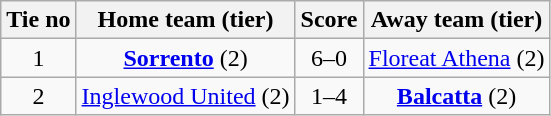<table class="wikitable" style="text-align:center">
<tr>
<th>Tie no</th>
<th>Home team (tier)</th>
<th>Score</th>
<th>Away team (tier)</th>
</tr>
<tr>
<td>1</td>
<td><strong><a href='#'>Sorrento</a></strong> (2)</td>
<td>6–0</td>
<td><a href='#'>Floreat Athena</a> (2)</td>
</tr>
<tr>
<td>2</td>
<td><a href='#'>Inglewood United</a> (2)</td>
<td>1–4</td>
<td><strong><a href='#'>Balcatta</a></strong> (2)</td>
</tr>
</table>
